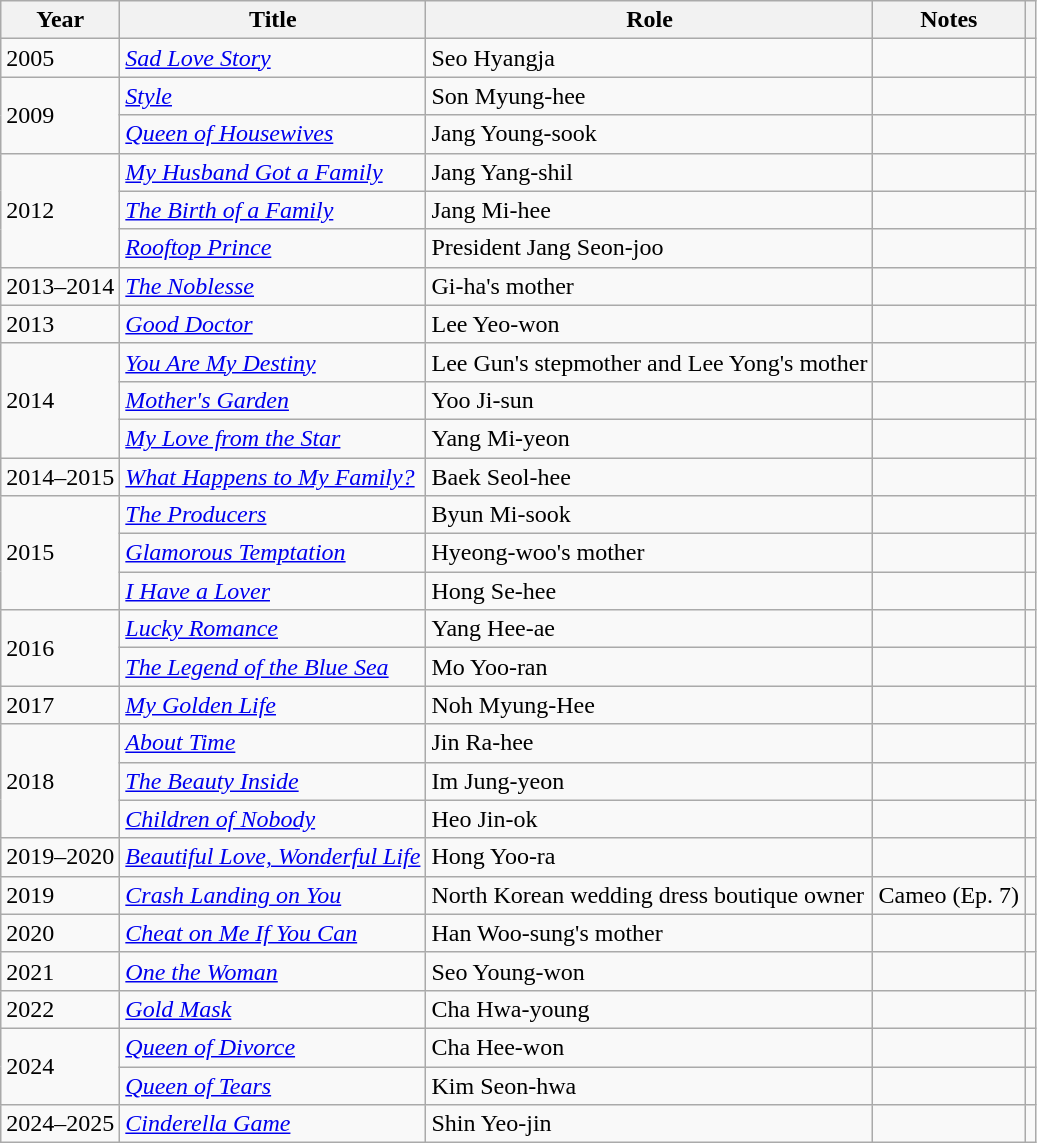<table class="wikitable sortable">
<tr>
<th>Year</th>
<th>Title</th>
<th>Role</th>
<th class="unsortable">Notes</th>
<th class="unsortable"></th>
</tr>
<tr>
<td>2005</td>
<td><em><a href='#'>Sad Love Story</a></em></td>
<td>Seo Hyangja</td>
<td></td>
</tr>
<tr>
<td rowspan="2">2009</td>
<td><em><a href='#'>Style</a></em></td>
<td>Son Myung-hee</td>
<td></td>
<td></td>
</tr>
<tr>
<td><em><a href='#'>Queen of Housewives</a></em></td>
<td>Jang Young-sook</td>
<td></td>
<td></td>
</tr>
<tr>
<td rowspan="3">2012</td>
<td><em><a href='#'>My Husband Got a Family</a></em></td>
<td>Jang Yang-shil</td>
<td></td>
<td></td>
</tr>
<tr>
<td><em><a href='#'>The Birth of a Family</a></em></td>
<td>Jang Mi-hee</td>
<td></td>
<td></td>
</tr>
<tr>
<td><em><a href='#'>Rooftop Prince</a></em></td>
<td>President Jang Seon-joo</td>
<td></td>
</tr>
<tr>
<td>2013–2014</td>
<td><em><a href='#'>The Noblesse</a></em></td>
<td>Gi-ha's mother</td>
<td></td>
<td></td>
</tr>
<tr>
<td>2013</td>
<td><em><a href='#'>Good Doctor</a></em></td>
<td>Lee Yeo-won</td>
<td></td>
<td></td>
</tr>
<tr>
<td rowspan="3">2014</td>
<td><em><a href='#'>You Are My Destiny</a></em></td>
<td>Lee Gun's stepmother and Lee Yong's mother</td>
<td></td>
<td></td>
</tr>
<tr>
<td><em><a href='#'>Mother's Garden</a></em></td>
<td>Yoo Ji-sun</td>
<td></td>
<td></td>
</tr>
<tr>
<td><em><a href='#'>My Love from the Star</a></em></td>
<td>Yang Mi-yeon</td>
<td></td>
<td></td>
</tr>
<tr>
<td>2014–2015</td>
<td><em><a href='#'>What Happens to My Family?</a></em></td>
<td>Baek Seol-hee</td>
<td></td>
<td></td>
</tr>
<tr>
<td rowspan="3">2015</td>
<td><em><a href='#'>The Producers</a></em></td>
<td>Byun Mi-sook</td>
<td></td>
<td></td>
</tr>
<tr>
<td><em><a href='#'>Glamorous Temptation</a></em></td>
<td>Hyeong-woo's mother</td>
<td></td>
<td></td>
</tr>
<tr>
<td><em><a href='#'>I Have a Lover</a></em></td>
<td>Hong Se-hee</td>
<td></td>
<td></td>
</tr>
<tr>
<td rowspan="2">2016</td>
<td><em><a href='#'>Lucky Romance</a></em></td>
<td>Yang Hee-ae</td>
<td></td>
<td></td>
</tr>
<tr>
<td><em><a href='#'>The Legend of the Blue Sea</a></em></td>
<td>Mo Yoo-ran</td>
<td></td>
<td></td>
</tr>
<tr>
<td>2017</td>
<td><em><a href='#'>My Golden Life</a></em></td>
<td>Noh Myung-Hee</td>
<td></td>
<td></td>
</tr>
<tr>
<td rowspan="3">2018</td>
<td><em><a href='#'>About Time</a></em></td>
<td>Jin Ra-hee</td>
<td></td>
<td></td>
</tr>
<tr>
<td><em><a href='#'>The Beauty Inside</a></em></td>
<td>Im Jung-yeon</td>
<td></td>
<td></td>
</tr>
<tr>
<td><em><a href='#'>Children of Nobody</a></em></td>
<td>Heo Jin-ok</td>
<td></td>
<td></td>
</tr>
<tr>
<td>2019–2020</td>
<td><em><a href='#'>Beautiful Love, Wonderful Life</a></em></td>
<td>Hong Yoo-ra</td>
<td></td>
<td></td>
</tr>
<tr>
<td>2019</td>
<td><em><a href='#'>Crash Landing on You</a></em></td>
<td>North Korean wedding dress boutique owner</td>
<td>Cameo (Ep. 7)</td>
<td></td>
</tr>
<tr>
<td>2020</td>
<td><em><a href='#'>Cheat on Me If You Can</a></em></td>
<td>Han Woo-sung's mother</td>
<td></td>
<td></td>
</tr>
<tr>
<td>2021</td>
<td><em><a href='#'>One the Woman</a></em></td>
<td>Seo Young-won</td>
<td></td>
<td></td>
</tr>
<tr>
<td>2022</td>
<td><em><a href='#'>Gold Mask</a></em></td>
<td>Cha Hwa-young</td>
<td></td>
<td></td>
</tr>
<tr>
<td rowspan="2">2024</td>
<td><em><a href='#'>Queen of Divorce</a></em></td>
<td>Cha Hee-won</td>
<td></td>
<td></td>
</tr>
<tr>
<td><em><a href='#'>Queen of Tears</a></em></td>
<td>Kim Seon-hwa</td>
<td></td>
<td></td>
</tr>
<tr>
<td>2024–2025</td>
<td><em><a href='#'>Cinderella Game</a></em></td>
<td>Shin Yeo-jin</td>
<td></td>
<td></td>
</tr>
</table>
